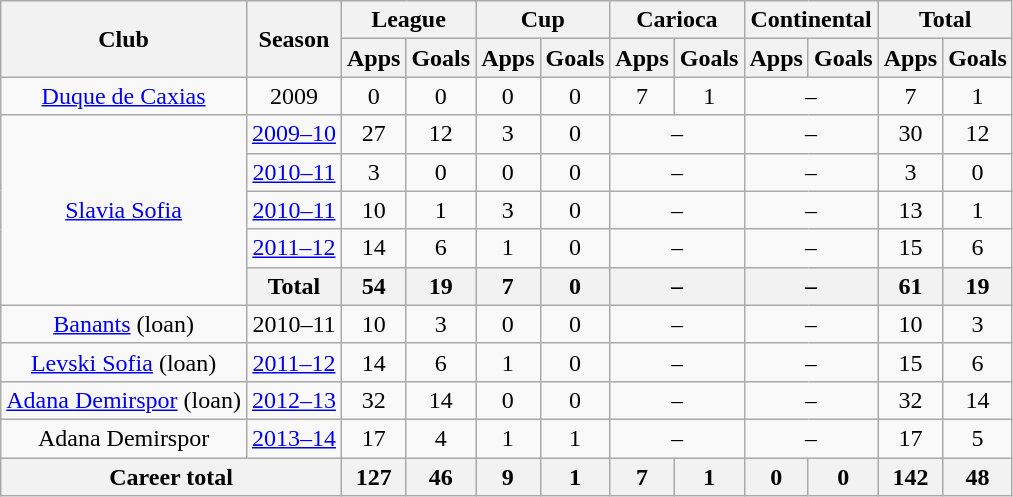<table class="wikitable" style="text-align:center">
<tr>
<th rowspan="2">Club</th>
<th rowspan="2">Season</th>
<th colspan="2">League</th>
<th colspan="2">Cup</th>
<th colspan="2">Carioca</th>
<th colspan="2">Continental</th>
<th colspan="2">Total</th>
</tr>
<tr>
<th>Apps</th>
<th>Goals</th>
<th>Apps</th>
<th>Goals</th>
<th>Apps</th>
<th>Goals</th>
<th>Apps</th>
<th>Goals</th>
<th>Apps</th>
<th>Goals</th>
</tr>
<tr>
<td><a href='#'>Duque de Caxias</a></td>
<td>2009</td>
<td>0</td>
<td>0</td>
<td>0</td>
<td>0</td>
<td>7</td>
<td>1</td>
<td colspan="2">–</td>
<td>7</td>
<td>1</td>
</tr>
<tr>
<td rowspan="5"><a href='#'>Slavia Sofia</a></td>
<td><a href='#'>2009–10</a></td>
<td>27</td>
<td>12</td>
<td>3</td>
<td>0</td>
<td colspan="2">–</td>
<td colspan="2">–</td>
<td>30</td>
<td>12</td>
</tr>
<tr>
<td><a href='#'>2010–11</a></td>
<td>3</td>
<td>0</td>
<td>0</td>
<td>0</td>
<td colspan="2">–</td>
<td colspan="2">–</td>
<td>3</td>
<td>0</td>
</tr>
<tr>
<td><a href='#'>2010–11</a></td>
<td>10</td>
<td>1</td>
<td>3</td>
<td>0</td>
<td colspan="2">–</td>
<td colspan="2">–</td>
<td>13</td>
<td>1</td>
</tr>
<tr>
<td><a href='#'>2011–12</a></td>
<td>14</td>
<td>6</td>
<td>1</td>
<td>0</td>
<td colspan="2">–</td>
<td colspan="2">–</td>
<td>15</td>
<td>6</td>
</tr>
<tr>
<th>Total</th>
<th>54</th>
<th>19</th>
<th>7</th>
<th>0</th>
<th colspan="2">–</th>
<th colspan="2">–</th>
<th>61</th>
<th>19</th>
</tr>
<tr>
<td><a href='#'>Banants</a> (loan)</td>
<td>2010–11</td>
<td>10</td>
<td>3</td>
<td>0</td>
<td>0</td>
<td colspan="2">–</td>
<td colspan="2">–</td>
<td>10</td>
<td>3</td>
</tr>
<tr>
<td><a href='#'>Levski Sofia</a> (loan)</td>
<td><a href='#'>2011–12</a></td>
<td>14</td>
<td>6</td>
<td>1</td>
<td>0</td>
<td colspan="2">–</td>
<td colspan="2">–</td>
<td>15</td>
<td>6</td>
</tr>
<tr>
<td><a href='#'>Adana Demirspor</a> (loan)</td>
<td><a href='#'>2012–13</a></td>
<td>32</td>
<td>14</td>
<td>0</td>
<td>0</td>
<td colspan="2">–</td>
<td colspan="2">–</td>
<td>32</td>
<td>14</td>
</tr>
<tr>
<td>Adana Demirspor</td>
<td><a href='#'>2013–14</a></td>
<td>17</td>
<td>4</td>
<td>1</td>
<td>1</td>
<td colspan="2">–</td>
<td colspan="2">–</td>
<td>17</td>
<td>5</td>
</tr>
<tr>
<th colspan="2">Career total</th>
<th>127</th>
<th>46</th>
<th>9</th>
<th>1</th>
<th>7</th>
<th>1</th>
<th>0</th>
<th>0</th>
<th>142</th>
<th>48</th>
</tr>
</table>
